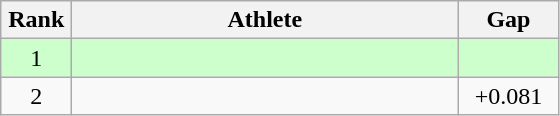<table class=wikitable style="text-align:center">
<tr>
<th width=40>Rank</th>
<th width=250>Athlete</th>
<th width=60>Gap</th>
</tr>
<tr bgcolor="ccffcc">
<td>1</td>
<td align=left></td>
<td></td>
</tr>
<tr>
<td>2</td>
<td align=left></td>
<td>+0.081</td>
</tr>
</table>
